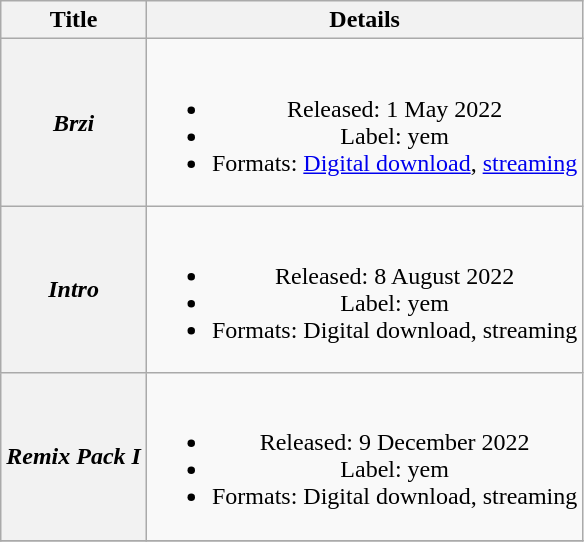<table class="wikitable plainrowheaders" style="text-align:center;">
<tr>
<th scope="col">Title</th>
<th scope="col">Details</th>
</tr>
<tr>
<th scope="row"><em>Brzi</em></th>
<td><br><ul><li>Released: 1 May 2022</li><li>Label: yem</li><li>Formats: <a href='#'>Digital download</a>, <a href='#'>streaming</a></li></ul></td>
</tr>
<tr>
<th scope="row"><em>Intro</em></th>
<td><br><ul><li>Released: 8 August 2022</li><li>Label: yem</li><li>Formats: Digital download, streaming</li></ul></td>
</tr>
<tr>
<th scope="row"><em>Remix Pack I</em></th>
<td><br><ul><li>Released: 9 December 2022</li><li>Label: yem</li><li>Formats: Digital download, streaming</li></ul></td>
</tr>
<tr>
</tr>
</table>
